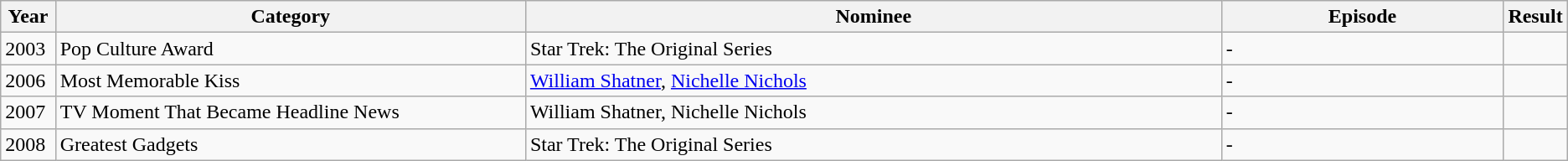<table class="wikitable">
<tr>
<th width="3.5%">Year</th>
<th width="30%">Category</th>
<th>Nominee</th>
<th width="18%">Episode</th>
<th width="3.5%">Result</th>
</tr>
<tr>
<td>2003</td>
<td>Pop Culture Award</td>
<td>Star Trek: The Original Series</td>
<td>-</td>
<td></td>
</tr>
<tr>
<td>2006</td>
<td>Most Memorable Kiss</td>
<td><a href='#'>William Shatner</a>, <a href='#'>Nichelle Nichols</a></td>
<td>-</td>
<td></td>
</tr>
<tr>
<td>2007</td>
<td>TV Moment That Became Headline News</td>
<td>William Shatner, Nichelle Nichols</td>
<td>-</td>
<td></td>
</tr>
<tr>
<td>2008</td>
<td>Greatest Gadgets</td>
<td>Star Trek: The Original Series</td>
<td>-</td>
<td></td>
</tr>
</table>
